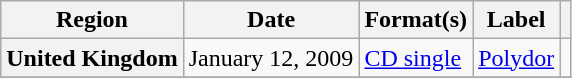<table class="wikitable plainrowheaders">
<tr>
<th scope="col">Region</th>
<th scope="col">Date</th>
<th scope="col">Format(s)</th>
<th scope="col">Label</th>
<th scope="col"></th>
</tr>
<tr>
<th scope="row">United Kingdom</th>
<td>January 12, 2009</td>
<td><a href='#'>CD single</a></td>
<td><a href='#'>Polydor</a></td>
<td></td>
</tr>
<tr>
</tr>
</table>
